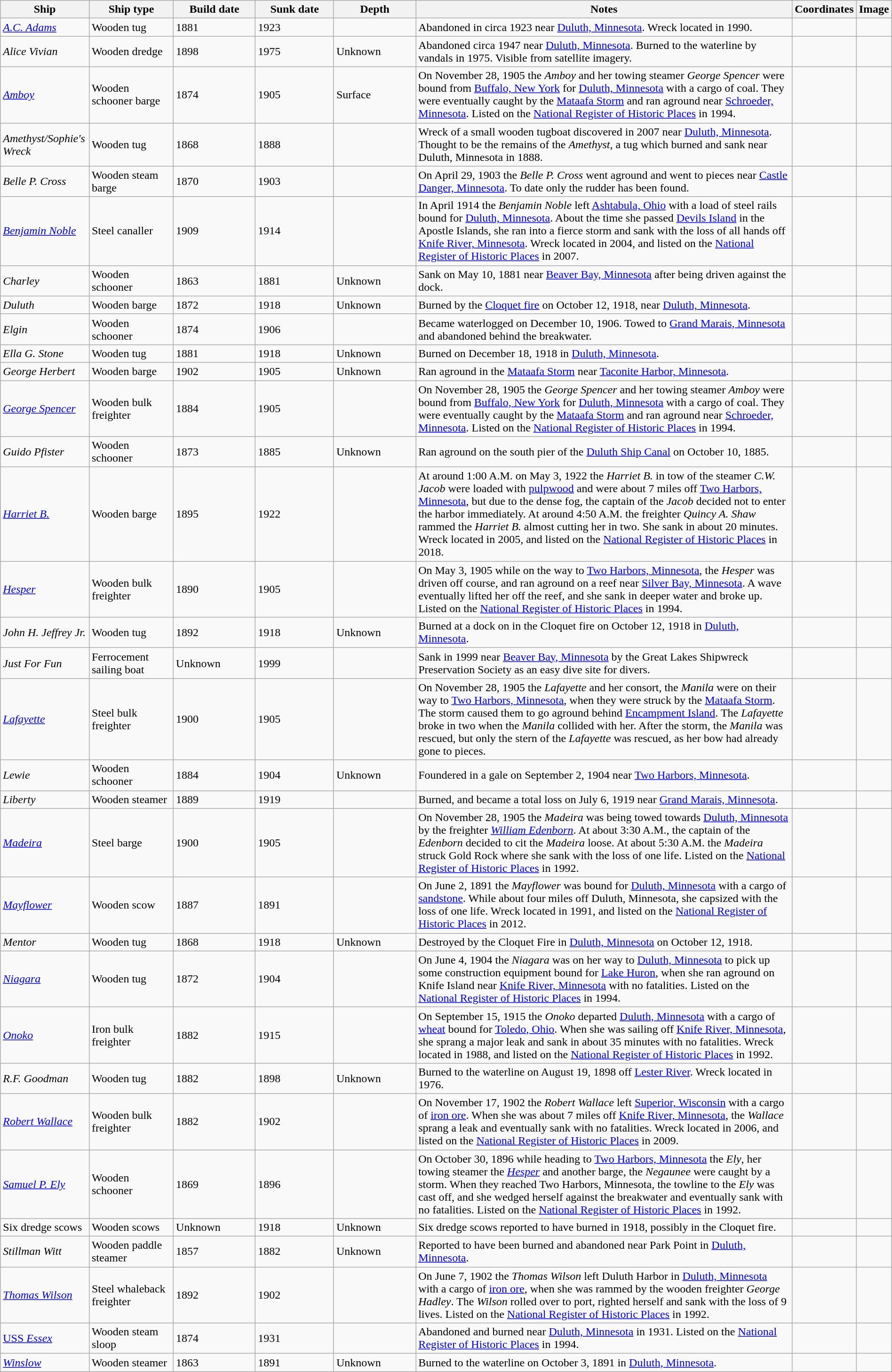<table class="wikitable sortable" | style = "width:100%">
<tr>
<th style="width:10%">Ship</th>
<th style="width:10%">Ship type</th>
<th style="width:10%">Build date</th>
<th style="width:10%">Sunk date</th>
<th style="width:10%">Depth</th>
<th style="width:60%">Notes</th>
<th style="width:10%">Coordinates</th>
<th style="width:10%">Image</th>
</tr>
<tr>
<td><a href='#'><em>A.C. Adams</em></a></td>
<td>Wooden tug</td>
<td>1881</td>
<td>1923</td>
<td></td>
<td>Abandoned in circa 1923 near <a href='#'>Duluth, Minnesota</a>. Wreck located in 1990.</td>
<td></td>
<td></td>
</tr>
<tr>
<td><em>Alice Vivian</em></td>
<td>Wooden dredge</td>
<td>1898</td>
<td>1975</td>
<td>Unknown</td>
<td>Abandoned circa 1947 near <a href='#'>Duluth, Minnesota</a>. Burned to the waterline by vandals in 1975. Visible from satellite imagery.</td>
<td></td>
<td></td>
</tr>
<tr>
<td><a href='#'><em>Amboy</em></a></td>
<td>Wooden schooner barge</td>
<td>1874</td>
<td>1905</td>
<td>Surface</td>
<td>On November 28, 1905 the <em>Amboy</em> and her towing steamer <em>George Spencer</em> were bound from <a href='#'>Buffalo, New York</a> for <a href='#'>Duluth, Minnesota</a> with a cargo of coal. They were eventually caught by the <a href='#'>Mataafa Storm</a> and ran aground near <a href='#'>Schroeder, Minnesota</a>. Listed on the <a href='#'>National Register of Historic Places</a> in 1994.</td>
<td></td>
<td></td>
</tr>
<tr>
<td><em>Amethyst/Sophie's Wreck</em></td>
<td>Wooden tug</td>
<td>1868</td>
<td>1888</td>
<td></td>
<td>Wreck of a small wooden tugboat discovered in 2007 near <a href='#'>Duluth, Minnesota</a>. Thought to be the remains of the <em>Amethyst</em>, a tug which burned and sank near Duluth, Minnesota in 1888.</td>
<td></td>
<td></td>
</tr>
<tr>
<td><em>Belle P. Cross</em></td>
<td>Wooden steam barge</td>
<td>1870</td>
<td>1903</td>
<td></td>
<td>On April 29, 1903 the <em>Belle P. Cross</em> went aground and went to pieces near <a href='#'>Castle Danger, Minnesota</a>. To date only the rudder has been found.</td>
<td></td>
<td></td>
</tr>
<tr>
<td><a href='#'><em>Benjamin Noble</em></a></td>
<td>Steel canaller</td>
<td>1909</td>
<td>1914</td>
<td></td>
<td>In April 1914 the <em>Benjamin Noble</em> left <a href='#'>Ashtabula, Ohio</a> with a load of steel rails bound for <a href='#'>Duluth, Minnesota</a>. About the time she passed <a href='#'>Devils Island</a> in the Apostle Islands, she ran into a fierce storm and sank with the loss of all hands off <a href='#'>Knife River, Minnesota</a>. Wreck located in 2004, and listed on the <a href='#'>National Register of Historic Places</a> in 2007.</td>
<td></td>
<td></td>
</tr>
<tr>
<td><em>Charley</em></td>
<td>Wooden schooner</td>
<td>1863</td>
<td>1881</td>
<td>Unknown</td>
<td>Sank on May 10, 1881 near <a href='#'>Beaver Bay, Minnesota</a> after being driven against the dock.</td>
<td></td>
<td></td>
</tr>
<tr>
<td><em>Duluth</em></td>
<td>Wooden barge</td>
<td>1872</td>
<td>1918</td>
<td>Unknown</td>
<td>Burned by the <a href='#'>Cloquet fire</a> on October 12, 1918, near <a href='#'>Duluth, Minnesota</a>.</td>
<td></td>
<td></td>
</tr>
<tr>
<td><em>Elgin</em></td>
<td>Wooden schooner</td>
<td>1874</td>
<td>1906</td>
<td></td>
<td>Became waterlogged on December 10, 1906. Towed to <a href='#'>Grand Marais, Minnesota</a> and abandoned behind the breakwater.</td>
<td></td>
<td></td>
</tr>
<tr>
<td><em>Ella G. Stone</em></td>
<td>Wooden tug</td>
<td>1881</td>
<td>1918</td>
<td>Unknown</td>
<td>Burned on December 18, 1918 in <a href='#'>Duluth, Minnesota</a>.</td>
<td></td>
<td></td>
</tr>
<tr>
<td><em>George Herbert</em></td>
<td>Wooden barge</td>
<td>1902</td>
<td>1905</td>
<td>Unknown</td>
<td>Ran aground in the <a href='#'>Mataafa Storm</a> near <a href='#'>Taconite Harbor, Minnesota</a>.</td>
<td></td>
<td></td>
</tr>
<tr>
<td><a href='#'><em>George Spencer</em></a></td>
<td>Wooden bulk freighter</td>
<td>1884</td>
<td>1905</td>
<td></td>
<td>On November 28, 1905 the <em>George Spencer</em> and her towing steamer <em>Amboy</em> were bound from <a href='#'>Buffalo, New York</a> for <a href='#'>Duluth, Minnesota</a> with a cargo of coal. They were eventually caught by the <a href='#'>Mataafa Storm</a> and ran aground near <a href='#'>Schroeder, Minnesota</a>. Listed on the <a href='#'>National Register of Historic Places</a> in 1994.</td>
<td></td>
<td></td>
</tr>
<tr>
<td><em>Guido Pfister</em></td>
<td>Wooden schooner</td>
<td>1873</td>
<td>1885</td>
<td>Unknown</td>
<td>Ran aground on the south pier of the <a href='#'>Duluth Ship Canal</a> on October 10, 1885.</td>
<td></td>
<td></td>
</tr>
<tr>
<td><a href='#'><em>Harriet B.</em></a></td>
<td>Wooden barge</td>
<td>1895</td>
<td>1922</td>
<td></td>
<td>At around 1:00 A.M. on May 3, 1922 the <em>Harriet B.</em> in tow of the steamer <em>C.W. Jacob</em> were loaded with <a href='#'>pulpwood</a> and were about 7 miles off <a href='#'>Two Harbors, Minnesota</a>, but due to the dense fog, the captain of the <em>Jacob</em> decided not to enter the harbor immediately. At around 4:50 A.M. the freighter <em>Quincy A. Shaw</em> rammed the <em>Harriet B.</em> almost cutting her in two. She sank in about 20 minutes. Wreck located in 2005, and listed on the <a href='#'>National Register of Historic Places</a> in 2018.</td>
<td></td>
<td></td>
</tr>
<tr>
<td><a href='#'><em>Hesper</em></a></td>
<td>Wooden bulk freighter</td>
<td>1890</td>
<td>1905</td>
<td></td>
<td>On May 3, 1905 while on the way to <a href='#'>Two Harbors, Minnesota</a>, the <em>Hesper</em> was driven off course, and ran aground on a reef near <a href='#'>Silver Bay, Minnesota</a>. A wave eventually lifted her off the reef, and she sank in deeper water and broke up. Listed on the <a href='#'>National Register of Historic Places</a> in 1994.</td>
<td></td>
<td></td>
</tr>
<tr>
<td><em>John H. Jeffrey Jr.</em></td>
<td>Wooden tug</td>
<td>1892</td>
<td>1918</td>
<td>Unknown</td>
<td>Burned at a dock on in the Cloquet fire on October 12, 1918 in <a href='#'>Duluth, Minnesota</a>.</td>
<td></td>
<td></td>
</tr>
<tr>
<td><em>Just For Fun</em></td>
<td>Ferrocement sailing boat</td>
<td>Unknown</td>
<td>1999</td>
<td></td>
<td>Sank in 1999 near <a href='#'>Beaver Bay, Minnesota</a> by the Great Lakes Shipwreck Preservation Society as an easy dive site for divers.</td>
<td></td>
<td></td>
</tr>
<tr>
<td><a href='#'><em>Lafayette</em></a></td>
<td>Steel bulk freighter</td>
<td>1900</td>
<td>1905</td>
<td></td>
<td>On November 28, 1905 the <em>Lafayette</em> and her consort, the <em>Manila</em> were on their way to <a href='#'>Two Harbors, Minnesota</a>, when they were struck by the <a href='#'>Mataafa Storm</a>. The storm caused them to go aground behind <a href='#'>Encampment Island</a>. The <em>Lafayette</em> broke in two when the <em>Manila</em> collided with her. After the storm, the <em>Manila</em> was rescued, but only the stern of the <em>Lafayette</em> was rescued, as her bow had already gone to pieces.</td>
<td></td>
<td></td>
</tr>
<tr>
<td><em>Lewie</em></td>
<td>Wooden schooner</td>
<td>1884</td>
<td>1904</td>
<td>Unknown</td>
<td>Foundered in a gale on September 2, 1904 near <a href='#'>Two Harbors, Minnesota</a>.</td>
<td></td>
<td></td>
</tr>
<tr>
<td><em>Liberty</em></td>
<td>Wooden steamer</td>
<td>1889</td>
<td>1919</td>
<td></td>
<td>Burned, and became a total loss on July 6, 1919 near <a href='#'>Grand Marais, Minnesota</a>.</td>
<td></td>
<td></td>
</tr>
<tr>
<td><a href='#'><em>Madeira</em></a></td>
<td>Steel barge</td>
<td>1900</td>
<td>1905</td>
<td></td>
<td>On November 28, 1905 the <em>Madeira</em> was being towed towards <a href='#'>Duluth, Minnesota</a> by the freighter <a href='#'><em>William Edenborn</em></a>. At about 3:30 A.M., the captain of the <em>Edenborn</em> decided to cit the <em>Madeira</em> loose. At about 5:30 A.M. the <em>Madeira</em> struck Gold Rock where she sank with the loss of one life. Listed on the <a href='#'>National Register of Historic Places</a> in 1992.</td>
<td></td>
<td></td>
</tr>
<tr>
<td><a href='#'><em>Mayflower</em></a></td>
<td>Wooden scow</td>
<td>1887</td>
<td>1891</td>
<td></td>
<td>On June 2, 1891 the <em>Mayflower</em> was bound for <a href='#'>Duluth, Minnesota</a> with a cargo of <a href='#'>sandstone</a>. While about four miles off Duluth, Minnesota, she capsized with the loss of one life. Wreck located in 1991, and listed on the <a href='#'>National Register of Historic Places</a> in 2012.</td>
<td></td>
<td></td>
</tr>
<tr>
<td><em>Mentor</em></td>
<td>Wooden tug</td>
<td>1868</td>
<td>1918</td>
<td>Unknown</td>
<td>Destroyed by the Cloquet Fire in <a href='#'>Duluth, Minnesota</a> on October 12, 1918.</td>
<td></td>
<td></td>
</tr>
<tr>
<td><a href='#'><em>Niagara</em></a></td>
<td>Wooden tug</td>
<td>1872</td>
<td>1904</td>
<td></td>
<td>On June 4, 1904 the <em>Niagara</em> was on her way to <a href='#'>Duluth, Minnesota</a> to pick up some construction equipment bound for <a href='#'>Lake Huron</a>, when she ran aground on Knife Island near <a href='#'>Knife River, Minnesota</a> with no fatalities. Listed on the <a href='#'>National Register of Historic Places</a> in 1994.</td>
<td></td>
<td></td>
</tr>
<tr>
<td><a href='#'><em>Onoko</em></a></td>
<td>Iron bulk freighter</td>
<td>1882</td>
<td>1915</td>
<td></td>
<td>On September 15, 1915 the <em>Onoko</em> departed <a href='#'>Duluth, Minnesota</a> with a cargo of <a href='#'>wheat</a> bound for <a href='#'>Toledo, Ohio</a>. When she was sailing off <a href='#'>Knife River, Minnesota</a>, she sprang a major leak and sank in about 35 minutes with no fatalities. Wreck located in 1988, and listed on the <a href='#'>National Register of Historic Places</a> in 1992.</td>
<td></td>
<td></td>
</tr>
<tr>
<td><em>R.F. Goodman</em></td>
<td>Wooden tug</td>
<td>1882</td>
<td>1898</td>
<td>Unknown</td>
<td>Burned to the waterline on August 19, 1898 off <a href='#'>Lester River</a>. Wreck located in 1976.</td>
<td></td>
<td></td>
</tr>
<tr>
<td><a href='#'><em>Robert Wallace</em></a></td>
<td>Wooden bulk freighter</td>
<td>1882</td>
<td>1902</td>
<td></td>
<td>On November 17, 1902 the <em>Robert Wallace</em> left <a href='#'>Superior, Wisconsin</a> with a cargo of <a href='#'>iron ore</a>. When she was about 7 miles off <a href='#'>Knife River, Minnesota</a>, the <em>Wallace</em> sprang a leak and eventually sank with no fatalities. Wreck located in 2006, and listed on the <a href='#'>National Register of Historic Places</a> in 2009.</td>
<td></td>
<td></td>
</tr>
<tr>
<td><a href='#'><em>Samuel P. Ely</em></a></td>
<td>Wooden schooner</td>
<td>1869</td>
<td>1896</td>
<td></td>
<td>On October 30, 1896 while heading to <a href='#'>Two Harbors, Minnesota</a> the <em>Ely</em>, her towing steamer the <a href='#'><em>Hesper</em></a> and another barge, the <em>Negaunee</em> were caught by a storm. When they reached Two Harbors, Minnesota, the towline to the <em>Ely</em> was cast off, and she wedged herself against the breakwater and eventually sank with no fatalities. Listed on the <a href='#'>National Register of Historic Places</a> in 1992.</td>
<td></td>
<td></td>
</tr>
<tr>
<td>Six dredge scows</td>
<td>Wooden scows</td>
<td>Unknown</td>
<td>1918</td>
<td>Unknown</td>
<td>Six dredge scows reported to have burned in 1918, possibly in the Cloquet fire.</td>
<td></td>
<td></td>
</tr>
<tr>
<td><em>Stillman Witt</em></td>
<td>Wooden paddle steamer</td>
<td>1857</td>
<td>1882</td>
<td>Unknown</td>
<td>Reported to have been burned and abandoned near Park Point in <a href='#'>Duluth, Minnesota</a>.</td>
<td></td>
<td></td>
</tr>
<tr>
<td><a href='#'><em>Thomas Wilson</em></a></td>
<td>Steel whaleback freighter</td>
<td>1892</td>
<td>1902</td>
<td></td>
<td>On June 7, 1902 the <em>Thomas Wilson</em> left Duluth Harbor in <a href='#'>Duluth, Minnesota</a> with a cargo of <a href='#'>iron ore</a>, when she was rammed by the wooden freighter <em>George Hadley</em>. The <em>Wilson</em> rolled over to port, righted herself and sank with the loss of 9 lives. Listed on the <a href='#'>National Register of Historic Places</a> in 1992.</td>
<td></td>
<td></td>
</tr>
<tr>
<td><a href='#'>USS <em>Essex</em></a></td>
<td>Wooden steam sloop</td>
<td>1874</td>
<td>1931</td>
<td></td>
<td>Abandoned and burned near <a href='#'>Duluth, Minnesota</a> in 1931. Listed on the <a href='#'>National Register of Historic Places</a> in 1994.</td>
<td></td>
<td></td>
</tr>
<tr>
<td><a href='#'><em>Winslow</em></a></td>
<td>Wooden steamer</td>
<td>1863</td>
<td>1891</td>
<td>Unknown</td>
<td>Burned to the waterline on October 3, 1891 in <a href='#'>Duluth, Minnesota</a>.</td>
<td></td>
<td></td>
</tr>
</table>
